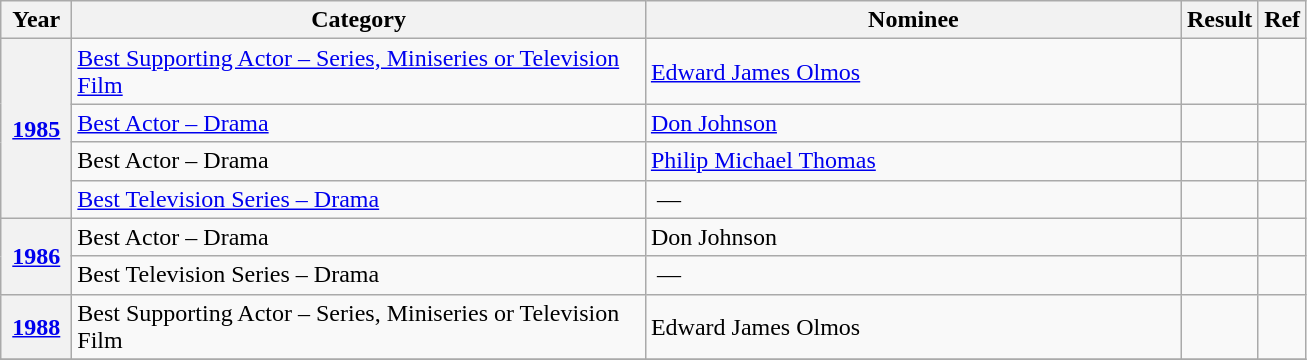<table class="wikitable plainrowheaders">
<tr>
<th scope="col"; width=40>Year</th>
<th scope="col"; width=375>Category</th>
<th scope="col"; width=350>Nominee</th>
<th scope="col"; width=40>Result</th>
<th scope="col"; width=25>Ref</th>
</tr>
<tr>
<th scope="row" rowspan="4"><a href='#'>1985</a></th>
<td><a href='#'>Best Supporting Actor – Series, Miniseries or Television Film</a></td>
<td><a href='#'>Edward James Olmos</a></td>
<td></td>
<td></td>
</tr>
<tr>
<td><a href='#'>Best Actor – Drama</a></td>
<td><a href='#'>Don Johnson</a></td>
<td></td>
<td></td>
</tr>
<tr>
<td>Best Actor – Drama</td>
<td><a href='#'>Philip Michael Thomas</a></td>
<td></td>
<td></td>
</tr>
<tr>
<td><a href='#'>Best Television Series – Drama</a></td>
<td> —</td>
<td></td>
<td></td>
</tr>
<tr>
<th scope="row" rowspan="2"><a href='#'>1986</a></th>
<td>Best Actor – Drama</td>
<td>Don Johnson</td>
<td></td>
<td></td>
</tr>
<tr>
<td>Best Television Series – Drama</td>
<td> —</td>
<td></td>
<td></td>
</tr>
<tr>
<th scope="row"><a href='#'>1988</a></th>
<td>Best Supporting Actor – Series, Miniseries or Television Film</td>
<td>Edward James Olmos</td>
<td></td>
<td></td>
</tr>
<tr>
</tr>
</table>
